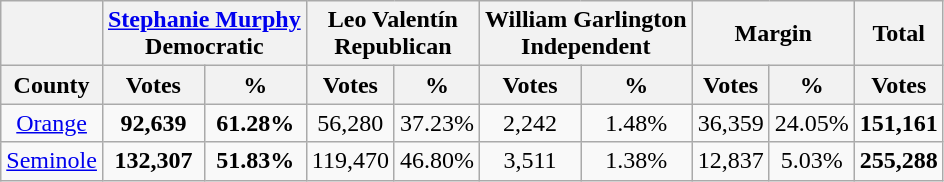<table class="wikitable sortable" style="text-align:center">
<tr>
<th></th>
<th style="text-align:center;" colspan="2"><a href='#'>Stephanie Murphy</a><br>Democratic</th>
<th style="text-align:center;" colspan="2">Leo Valentín<br>Republican</th>
<th style="text-align:center;" colspan="2">William Garlington<br>Independent</th>
<th style="text-align:center;" colspan="2">Margin</th>
<th style="text-align:center;">Total</th>
</tr>
<tr>
<th align=center>County</th>
<th style="text-align:center;" data-sort-type="number">Votes</th>
<th style="text-align:center;" data-sort-type="number">%</th>
<th style="text-align:center;" data-sort-type="number">Votes</th>
<th style="text-align:center;" data-sort-type="number">%</th>
<th style="text-align:center;" data-sort-type="number">Votes</th>
<th style="text-align:center;" data-sort-type="number">%</th>
<th style="text-align:center;" data-sort-type="number">Votes</th>
<th style="text-align:center;" data-sort-type="number">%</th>
<th style="text-align:center;" data-sort-type="number">Votes</th>
</tr>
<tr>
<td align=center><a href='#'>Orange</a></td>
<td><strong>92,639</strong></td>
<td><strong>61.28%</strong></td>
<td>56,280</td>
<td>37.23%</td>
<td>2,242</td>
<td>1.48%</td>
<td>36,359</td>
<td>24.05%</td>
<td><strong>151,161</strong></td>
</tr>
<tr>
<td align=center><a href='#'>Seminole</a></td>
<td><strong>132,307</strong></td>
<td><strong>51.83%</strong></td>
<td>119,470</td>
<td>46.80%</td>
<td>3,511</td>
<td>1.38%</td>
<td>12,837</td>
<td>5.03%</td>
<td><strong>255,288</strong></td>
</tr>
</table>
